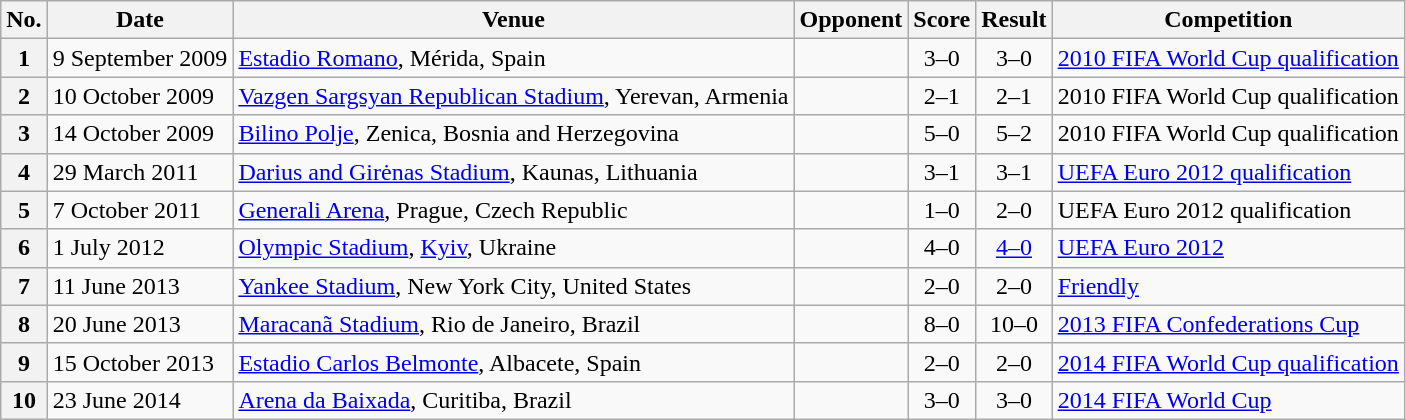<table class="wikitable sortable plainrowheaders">
<tr>
<th scope=col>No.</th>
<th scope=col>Date</th>
<th scope=col>Venue</th>
<th scope=col>Opponent</th>
<th scope=col>Score</th>
<th scope=col>Result</th>
<th scope=col>Competition</th>
</tr>
<tr>
<th scope=row style=text-align:center>1</th>
<td>9 September 2009</td>
<td><a href='#'>Estadio Romano</a>, Mérida, Spain</td>
<td></td>
<td align=center>3–0</td>
<td align=center>3–0</td>
<td><a href='#'>2010 FIFA World Cup qualification</a></td>
</tr>
<tr>
<th scope=row style=text-align:center>2</th>
<td>10 October 2009</td>
<td><a href='#'>Vazgen Sargsyan Republican Stadium</a>, Yerevan, Armenia</td>
<td></td>
<td align=center>2–1</td>
<td align=center>2–1</td>
<td>2010 FIFA World Cup qualification</td>
</tr>
<tr>
<th scope=row style=text-align:center>3</th>
<td>14 October 2009</td>
<td><a href='#'>Bilino Polje</a>, Zenica, Bosnia and Herzegovina</td>
<td></td>
<td align=center>5–0</td>
<td align=center>5–2</td>
<td>2010 FIFA World Cup qualification</td>
</tr>
<tr>
<th scope=row style=text-align:center>4</th>
<td>29 March 2011</td>
<td><a href='#'>Darius and Girėnas Stadium</a>, Kaunas, Lithuania</td>
<td></td>
<td align=center>3–1</td>
<td align=center>3–1</td>
<td><a href='#'>UEFA Euro 2012 qualification</a></td>
</tr>
<tr>
<th scope=row style=text-align:center>5</th>
<td>7 October 2011</td>
<td><a href='#'>Generali Arena</a>, Prague, Czech Republic</td>
<td></td>
<td align=center>1–0</td>
<td align=center>2–0</td>
<td>UEFA Euro 2012 qualification</td>
</tr>
<tr>
<th scope=row style=text-align:center>6</th>
<td>1 July 2012</td>
<td><a href='#'>Olympic Stadium</a>, <a href='#'>Kyiv</a>, Ukraine</td>
<td></td>
<td align=center>4–0</td>
<td align=center><a href='#'>4–0</a></td>
<td><a href='#'>UEFA Euro 2012</a></td>
</tr>
<tr>
<th scope=row style=text-align:center>7</th>
<td>11 June 2013</td>
<td><a href='#'>Yankee Stadium</a>, New York City, United States</td>
<td></td>
<td align=center>2–0</td>
<td align=center>2–0</td>
<td><a href='#'>Friendly</a></td>
</tr>
<tr>
<th scope=row style=text-align:center>8</th>
<td>20 June 2013</td>
<td><a href='#'>Maracanã Stadium</a>, Rio de Janeiro, Brazil</td>
<td></td>
<td align=center>8–0</td>
<td align=center>10–0</td>
<td><a href='#'>2013 FIFA Confederations Cup</a></td>
</tr>
<tr>
<th scope=row style=text-align:center>9</th>
<td>15 October 2013</td>
<td><a href='#'>Estadio Carlos Belmonte</a>, Albacete, Spain</td>
<td></td>
<td align=center>2–0</td>
<td align=center>2–0</td>
<td><a href='#'>2014 FIFA World Cup qualification</a></td>
</tr>
<tr>
<th scope=row style=text-align:center>10</th>
<td>23 June 2014</td>
<td><a href='#'>Arena da Baixada</a>, Curitiba, Brazil</td>
<td></td>
<td align=center>3–0</td>
<td align=center>3–0</td>
<td><a href='#'>2014 FIFA World Cup</a></td>
</tr>
</table>
